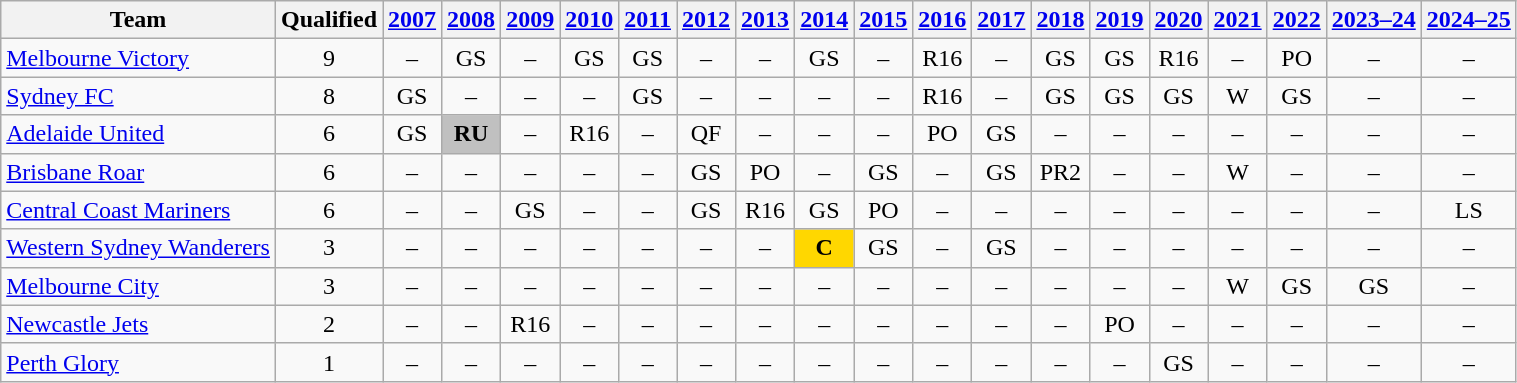<table class="wikitable" style="text-align: center">
<tr>
<th>Team</th>
<th>Qualified</th>
<th><a href='#'>2007</a></th>
<th><a href='#'>2008</a></th>
<th><a href='#'>2009</a></th>
<th><a href='#'>2010</a></th>
<th><a href='#'>2011</a></th>
<th><a href='#'>2012</a></th>
<th><a href='#'>2013</a></th>
<th><a href='#'>2014</a></th>
<th><a href='#'>2015</a></th>
<th><a href='#'>2016</a></th>
<th><a href='#'>2017</a></th>
<th><a href='#'>2018</a></th>
<th><a href='#'>2019</a></th>
<th><a href='#'>2020</a></th>
<th><a href='#'>2021</a></th>
<th><a href='#'>2022</a></th>
<th><a href='#'>2023–24</a></th>
<th><a href='#'>2024–25</a></th>
</tr>
<tr>
<td align=left><a href='#'>Melbourne Victory</a></td>
<td>9</td>
<td>–</td>
<td>GS</td>
<td>–</td>
<td>GS</td>
<td>GS</td>
<td>–</td>
<td>–</td>
<td>GS</td>
<td>–</td>
<td>R16</td>
<td>–</td>
<td>GS</td>
<td>GS</td>
<td>R16</td>
<td>–</td>
<td>PO</td>
<td>–</td>
<td>–</td>
</tr>
<tr>
<td align="left"><a href='#'>Sydney FC</a></td>
<td>8</td>
<td>GS</td>
<td>–</td>
<td>–</td>
<td>–</td>
<td>GS</td>
<td>–</td>
<td>–</td>
<td>–</td>
<td>–</td>
<td>R16</td>
<td>–</td>
<td>GS</td>
<td>GS</td>
<td>GS</td>
<td>W</td>
<td>GS</td>
<td>–</td>
<td>–</td>
</tr>
<tr>
<td align=left><a href='#'>Adelaide United</a></td>
<td>6</td>
<td>GS</td>
<td style="background:silver;"><strong>RU</strong></td>
<td>–</td>
<td>R16</td>
<td>–</td>
<td>QF</td>
<td>–</td>
<td>–</td>
<td>–</td>
<td>PO</td>
<td>GS</td>
<td>–</td>
<td>–</td>
<td>–</td>
<td>–</td>
<td>–</td>
<td>–</td>
<td>–</td>
</tr>
<tr>
<td align="left"><a href='#'>Brisbane Roar</a></td>
<td>6</td>
<td>–</td>
<td>–</td>
<td>–</td>
<td>–</td>
<td>–</td>
<td>GS</td>
<td>PO</td>
<td>–</td>
<td>GS</td>
<td>–</td>
<td>GS</td>
<td>PR2</td>
<td>–</td>
<td>–</td>
<td>W</td>
<td>–</td>
<td>–</td>
<td>–</td>
</tr>
<tr>
<td align="left"><a href='#'>Central Coast Mariners</a></td>
<td>6</td>
<td>–</td>
<td>–</td>
<td>GS</td>
<td>–</td>
<td>–</td>
<td>GS</td>
<td>R16</td>
<td>GS</td>
<td>PO</td>
<td>–</td>
<td>–</td>
<td>–</td>
<td>–</td>
<td>–</td>
<td>–</td>
<td>–</td>
<td>–</td>
<td>LS</td>
</tr>
<tr>
<td align=left><a href='#'>Western Sydney Wanderers</a></td>
<td>3</td>
<td>–</td>
<td>–</td>
<td>–</td>
<td>–</td>
<td>–</td>
<td>–</td>
<td>–</td>
<td style="background:gold;"><strong>C</strong></td>
<td>GS</td>
<td>–</td>
<td>GS</td>
<td>–</td>
<td>–</td>
<td>–</td>
<td>–</td>
<td>–</td>
<td>–</td>
<td>–</td>
</tr>
<tr>
<td align=left><a href='#'>Melbourne City</a></td>
<td>3</td>
<td>–</td>
<td>–</td>
<td>–</td>
<td>–</td>
<td>–</td>
<td>–</td>
<td>–</td>
<td>–</td>
<td>–</td>
<td>–</td>
<td>–</td>
<td>–</td>
<td>–</td>
<td>–</td>
<td>W</td>
<td>GS</td>
<td>GS</td>
<td>–</td>
</tr>
<tr>
<td align=left><a href='#'>Newcastle Jets</a></td>
<td>2</td>
<td>–</td>
<td>–</td>
<td>R16</td>
<td>–</td>
<td>–</td>
<td>–</td>
<td>–</td>
<td>–</td>
<td>–</td>
<td>–</td>
<td>–</td>
<td>–</td>
<td>PO</td>
<td>–</td>
<td>–</td>
<td>–</td>
<td>–</td>
<td>–</td>
</tr>
<tr>
<td align=left><a href='#'>Perth Glory</a></td>
<td>1</td>
<td>–</td>
<td>–</td>
<td>–</td>
<td>–</td>
<td>–</td>
<td>–</td>
<td>–</td>
<td>–</td>
<td>–</td>
<td>–</td>
<td>–</td>
<td>–</td>
<td>–</td>
<td>GS</td>
<td>–</td>
<td>–</td>
<td>–</td>
<td>–</td>
</tr>
</table>
